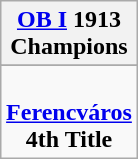<table class="wikitable" style="text-align: center; margin: 0 auto;">
<tr>
<th><a href='#'>OB I</a> 1913<br>Champions</th>
</tr>
<tr>
</tr>
<tr>
<td> <br><strong><a href='#'>Ferencváros</a></strong><br><strong>4th Title</strong></td>
</tr>
</table>
